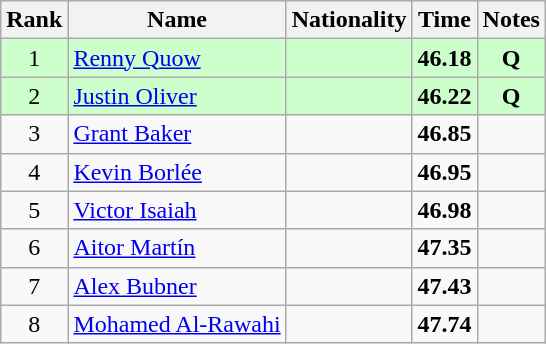<table class="wikitable sortable" style="text-align:center">
<tr>
<th>Rank</th>
<th>Name</th>
<th>Nationality</th>
<th>Time</th>
<th>Notes</th>
</tr>
<tr bgcolor=ccffcc>
<td>1</td>
<td align=left><a href='#'>Renny Quow</a></td>
<td align=left></td>
<td><strong>46.18</strong></td>
<td><strong>Q</strong></td>
</tr>
<tr bgcolor=ccffcc>
<td>2</td>
<td align=left><a href='#'>Justin Oliver</a></td>
<td align=left></td>
<td><strong>46.22</strong></td>
<td><strong>Q</strong></td>
</tr>
<tr>
<td>3</td>
<td align=left><a href='#'>Grant Baker</a></td>
<td align=left></td>
<td><strong>46.85</strong></td>
<td></td>
</tr>
<tr>
<td>4</td>
<td align=left><a href='#'>Kevin Borlée</a></td>
<td align=left></td>
<td><strong>46.95</strong></td>
<td></td>
</tr>
<tr>
<td>5</td>
<td align=left><a href='#'>Victor Isaiah</a></td>
<td align=left></td>
<td><strong>46.98</strong></td>
<td></td>
</tr>
<tr>
<td>6</td>
<td align=left><a href='#'>Aitor Martín</a></td>
<td align=left></td>
<td><strong>47.35</strong></td>
<td></td>
</tr>
<tr>
<td>7</td>
<td align=left><a href='#'>Alex Bubner</a></td>
<td align=left></td>
<td><strong>47.43</strong></td>
<td></td>
</tr>
<tr>
<td>8</td>
<td align=left><a href='#'>Mohamed Al-Rawahi</a></td>
<td align=left></td>
<td><strong>47.74</strong></td>
<td></td>
</tr>
</table>
